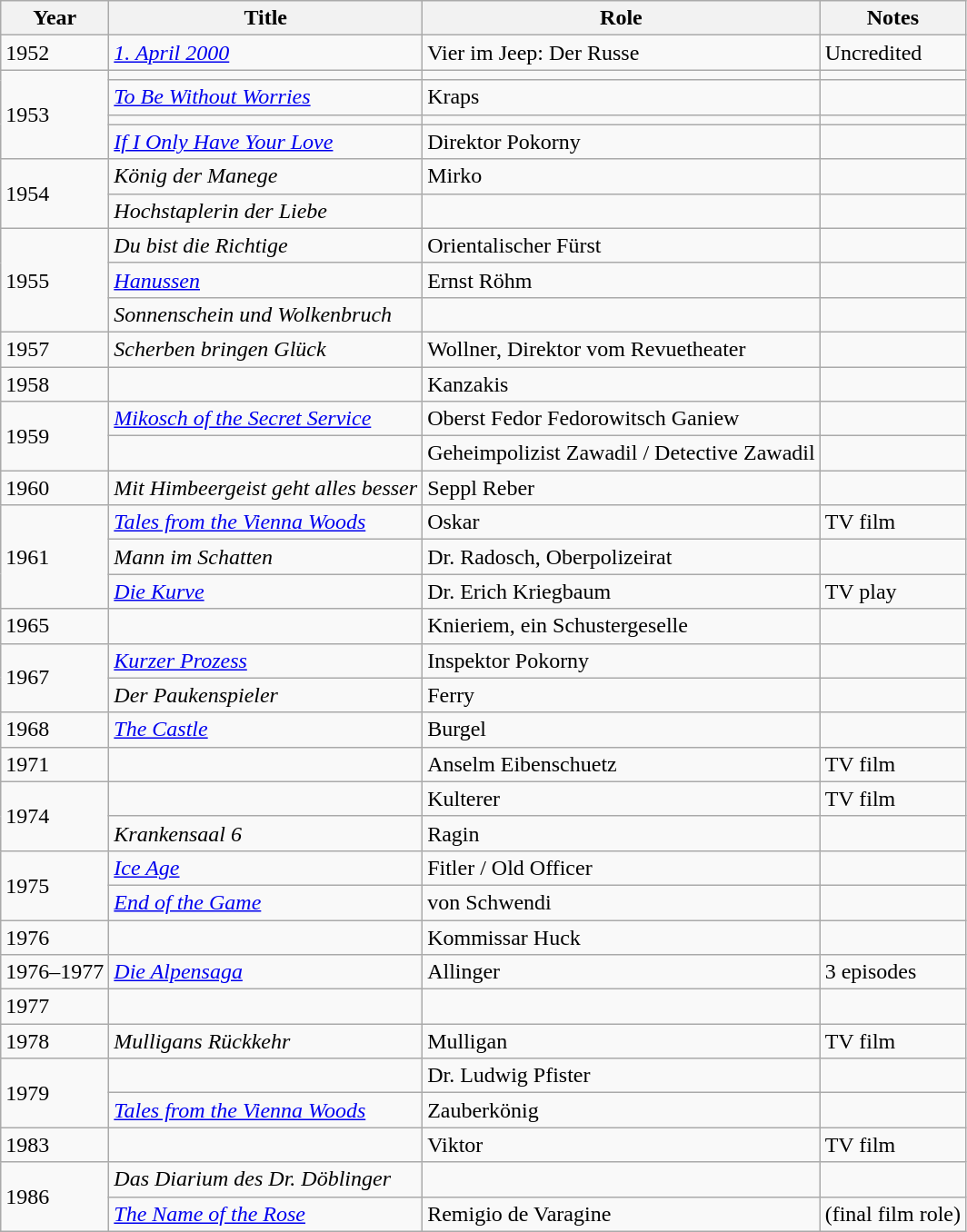<table class="wikitable">
<tr>
<th>Year</th>
<th>Title</th>
<th>Role</th>
<th>Notes</th>
</tr>
<tr>
<td>1952</td>
<td><em><a href='#'>1. April 2000</a></em></td>
<td>Vier im Jeep: Der Russe</td>
<td>Uncredited</td>
</tr>
<tr>
<td rowspan=4>1953</td>
<td><em></em></td>
<td></td>
<td></td>
</tr>
<tr>
<td><em><a href='#'>To Be Without Worries</a></em></td>
<td>Kraps</td>
<td></td>
</tr>
<tr>
<td><em></em></td>
<td></td>
<td></td>
</tr>
<tr>
<td><em><a href='#'>If I Only Have Your Love</a></em></td>
<td>Direktor Pokorny</td>
<td></td>
</tr>
<tr>
<td rowspan=2>1954</td>
<td><em>König der Manege</em></td>
<td>Mirko</td>
<td></td>
</tr>
<tr>
<td><em>Hochstaplerin der Liebe</em></td>
<td></td>
<td></td>
</tr>
<tr>
<td rowspan=3>1955</td>
<td><em>Du bist die Richtige</em></td>
<td>Orientalischer Fürst</td>
<td></td>
</tr>
<tr>
<td><em><a href='#'>Hanussen</a></em></td>
<td>Ernst Röhm</td>
<td></td>
</tr>
<tr>
<td><em>Sonnenschein und Wolkenbruch</em></td>
<td></td>
<td></td>
</tr>
<tr>
<td>1957</td>
<td><em>Scherben bringen Glück</em></td>
<td>Wollner, Direktor vom Revuetheater</td>
<td></td>
</tr>
<tr>
<td>1958</td>
<td><em></em></td>
<td>Kanzakis</td>
<td></td>
</tr>
<tr>
<td rowspan=2>1959</td>
<td><em><a href='#'>Mikosch of the Secret Service</a></em></td>
<td>Oberst Fedor Fedorowitsch Ganiew</td>
<td></td>
</tr>
<tr>
<td><em></em></td>
<td>Geheimpolizist Zawadil / Detective Zawadil</td>
<td></td>
</tr>
<tr>
<td>1960</td>
<td><em>Mit Himbeergeist geht alles besser</em></td>
<td>Seppl Reber</td>
<td></td>
</tr>
<tr>
<td rowspan=3>1961</td>
<td><em><a href='#'>Tales from the Vienna Woods</a></em></td>
<td>Oskar</td>
<td>TV film</td>
</tr>
<tr>
<td><em>Mann im Schatten</em></td>
<td>Dr. Radosch, Oberpolizeirat</td>
<td></td>
</tr>
<tr>
<td><em><a href='#'>Die Kurve</a></em></td>
<td>Dr. Erich Kriegbaum</td>
<td>TV play</td>
</tr>
<tr>
<td>1965</td>
<td><em></em></td>
<td>Knieriem, ein Schustergeselle</td>
<td></td>
</tr>
<tr>
<td rowspan=2>1967</td>
<td><em><a href='#'>Kurzer Prozess</a></em></td>
<td>Inspektor Pokorny</td>
<td></td>
</tr>
<tr>
<td><em>Der Paukenspieler</em></td>
<td>Ferry</td>
<td></td>
</tr>
<tr>
<td>1968</td>
<td><em><a href='#'>The Castle</a></em></td>
<td>Burgel</td>
<td></td>
</tr>
<tr>
<td>1971</td>
<td><em></em></td>
<td>Anselm Eibenschuetz</td>
<td>TV film</td>
</tr>
<tr>
<td rowspan=2>1974</td>
<td><em></em></td>
<td>Kulterer</td>
<td>TV film</td>
</tr>
<tr>
<td><em>Krankensaal 6</em></td>
<td>Ragin</td>
<td></td>
</tr>
<tr>
<td rowspan=2>1975</td>
<td><em><a href='#'>Ice Age</a></em></td>
<td>Fitler / Old Officer</td>
<td></td>
</tr>
<tr>
<td><em><a href='#'>End of the Game</a></em></td>
<td>von Schwendi</td>
<td></td>
</tr>
<tr>
<td>1976</td>
<td><em></em></td>
<td>Kommissar Huck</td>
<td></td>
</tr>
<tr>
<td>1976–1977</td>
<td><em><a href='#'>Die Alpensaga</a></em></td>
<td>Allinger</td>
<td>3 episodes</td>
</tr>
<tr>
<td>1977</td>
<td><em></em></td>
<td></td>
<td></td>
</tr>
<tr>
<td>1978</td>
<td><em>Mulligans Rückkehr</em></td>
<td>Mulligan</td>
<td>TV film</td>
</tr>
<tr>
<td rowspan=2>1979</td>
<td><em></em></td>
<td>Dr. Ludwig Pfister</td>
<td></td>
</tr>
<tr>
<td><em><a href='#'>Tales from the Vienna Woods</a></em></td>
<td>Zauberkönig</td>
<td></td>
</tr>
<tr>
<td>1983</td>
<td><em></em></td>
<td>Viktor</td>
<td>TV film</td>
</tr>
<tr>
<td rowspan=2>1986</td>
<td><em>Das Diarium des Dr. Döblinger</em></td>
<td></td>
<td></td>
</tr>
<tr>
<td><em><a href='#'>The Name of the Rose</a></em></td>
<td>Remigio de Varagine</td>
<td>(final film role)</td>
</tr>
</table>
